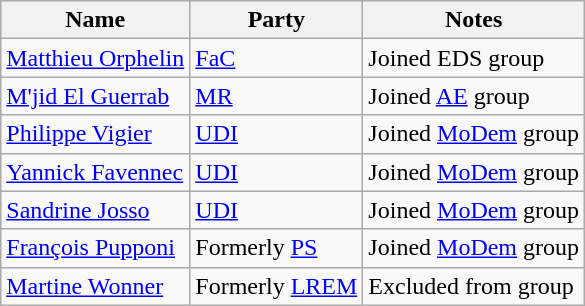<table class="wikitable sortable">
<tr>
<th>Name</th>
<th>Party</th>
<th>Notes</th>
</tr>
<tr>
<td><a href='#'>Matthieu Orphelin</a></td>
<td><a href='#'>FaC</a></td>
<td>Joined EDS group</td>
</tr>
<tr>
<td><a href='#'>M'jid El Guerrab</a></td>
<td><a href='#'>MR</a></td>
<td>Joined <a href='#'>AE</a> group</td>
</tr>
<tr>
<td><a href='#'>Philippe Vigier</a></td>
<td><a href='#'>UDI</a></td>
<td>Joined <a href='#'>MoDem</a> group</td>
</tr>
<tr>
<td><a href='#'>Yannick Favennec</a></td>
<td><a href='#'>UDI</a></td>
<td>Joined <a href='#'>MoDem</a> group</td>
</tr>
<tr>
<td><a href='#'>Sandrine Josso</a></td>
<td><a href='#'>UDI</a></td>
<td>Joined <a href='#'>MoDem</a> group</td>
</tr>
<tr>
<td><a href='#'>François Pupponi</a></td>
<td>Formerly <a href='#'>PS</a></td>
<td>Joined <a href='#'>MoDem</a> group</td>
</tr>
<tr>
<td><a href='#'>Martine Wonner</a></td>
<td>Formerly <a href='#'>LREM</a></td>
<td>Excluded from group</td>
</tr>
</table>
